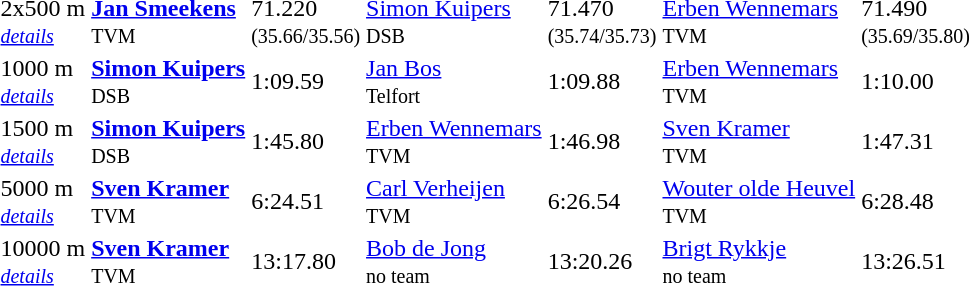<table>
<tr>
<td>2x500 m <br><em><small><a href='#'>details</a></small></em></td>
<td><strong><a href='#'>Jan Smeekens</a></strong><br><small>TVM</small></td>
<td>71.220<br><small>(35.66/35.56)</small></td>
<td><a href='#'>Simon Kuipers</a><br><small>DSB</small></td>
<td>71.470<br><small>(35.74/35.73)</small></td>
<td><a href='#'>Erben Wennemars</a><br><small>TVM</small></td>
<td>71.490<br><small>(35.69/35.80)</small></td>
</tr>
<tr>
<td>1000 m <br><em><small><a href='#'>details</a></small></em></td>
<td><strong><a href='#'>Simon Kuipers</a></strong><br><small>DSB</small></td>
<td>1:09.59</td>
<td><a href='#'>Jan Bos</a><br><small>Telfort</small></td>
<td>1:09.88</td>
<td><a href='#'>Erben Wennemars</a><br><small>TVM</small></td>
<td>1:10.00</td>
</tr>
<tr>
<td>1500 m <br><em><small><a href='#'>details</a></small></em></td>
<td><strong><a href='#'>Simon Kuipers</a></strong><br><small>DSB</small></td>
<td>1:45.80</td>
<td><a href='#'>Erben Wennemars</a><br><small>TVM</small></td>
<td>1:46.98</td>
<td><a href='#'>Sven Kramer</a><br><small>TVM</small></td>
<td>1:47.31</td>
</tr>
<tr>
<td>5000 m <br><em><small><a href='#'>details</a></small></em></td>
<td><strong><a href='#'>Sven Kramer</a></strong><br><small>TVM</small></td>
<td>6:24.51</td>
<td><a href='#'>Carl Verheijen</a><br><small>TVM</small></td>
<td>6:26.54</td>
<td><a href='#'>Wouter olde Heuvel</a><br><small>TVM</small></td>
<td>6:28.48</td>
</tr>
<tr>
<td>10000 m <br><em><small><a href='#'>details</a></small></em></td>
<td><strong><a href='#'>Sven Kramer</a></strong><br><small>TVM</small></td>
<td>13:17.80</td>
<td><a href='#'>Bob de Jong</a><br><small>no team</small></td>
<td>13:20.26</td>
<td><a href='#'>Brigt Rykkje</a><br><small>no team</small></td>
<td>13:26.51</td>
</tr>
</table>
